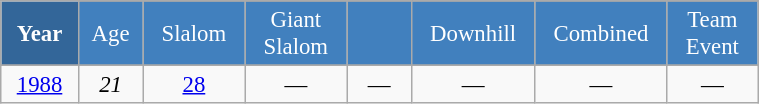<table class="wikitable" style="font-size:95%; text-align:center; border:grey solid 1px; border-collapse:collapse;" width="40%">
<tr style="background-color:#369; color:white;">
<td rowspan="2" colspan="1" width="4%"><strong>Year</strong></td>
</tr>
<tr style="background-color:#4180be; color:white;">
<td width="3%">Age</td>
<td width="5%">Slalom</td>
<td width="5%">Giant<br>Slalom</td>
<td width="5%"></td>
<td width="5%">Downhill</td>
<td width="5%">Combined</td>
<td width="5%">Team Event</td>
</tr>
<tr style="background-color:#8CB2D8; color:white;">
</tr>
<tr>
<td><a href='#'>1988</a></td>
<td><em>21</em></td>
<td><a href='#'>28</a></td>
<td>—</td>
<td>—</td>
<td>—</td>
<td>—</td>
<td>—</td>
</tr>
</table>
